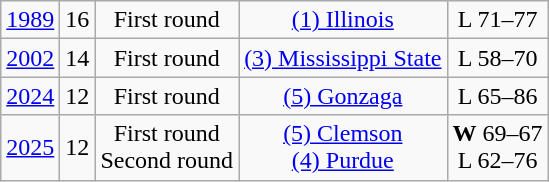<table class="wikitable">
<tr align="center">
<td><a href='#'>1989</a></td>
<td>16</td>
<td>First round</td>
<td><a href='#'>(1) Illinois</a></td>
<td>L 71–77</td>
</tr>
<tr align="center">
<td><a href='#'>2002</a></td>
<td>14</td>
<td>First round</td>
<td><a href='#'>(3) Mississippi State</a></td>
<td>L 58–70</td>
</tr>
<tr align="center">
<td><a href='#'>2024</a></td>
<td>12</td>
<td>First round</td>
<td><a href='#'>(5) Gonzaga</a></td>
<td>L 65–86</td>
</tr>
<tr align="center">
<td><a href='#'>2025</a></td>
<td>12</td>
<td>First round<br>Second round</td>
<td><a href='#'>(5)  Clemson</a><br><a href='#'>(4) Purdue</a></td>
<td><strong>W</strong> 69–67<br>L 62–76</td>
</tr>
</table>
